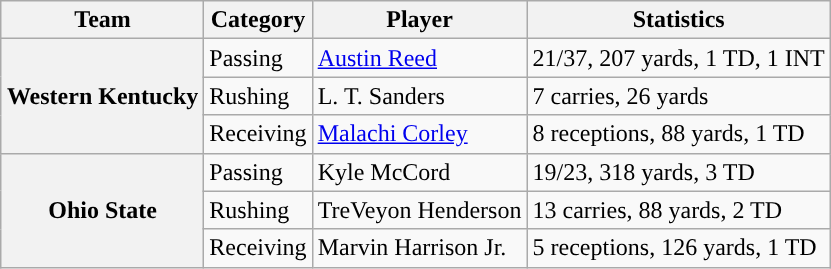<table class="wikitable" style="float:right">
<tr>
<th>Team</th>
<th>Category</th>
<th>Player</th>
<th>Statistics</th>
</tr>
<tr>
<th rowspan=3>Western Kentucky</th>
<td>Passing</td>
<td><a href='#'>Austin Reed</a></td>
<td>21/37, 207 yards, 1 TD, 1 INT</td>
</tr>
<tr>
<td>Rushing</td>
<td>L. T. Sanders</td>
<td>7 carries, 26 yards</td>
</tr>
<tr>
<td>Receiving</td>
<td><a href='#'>Malachi Corley</a></td>
<td>8 receptions, 88 yards, 1 TD</td>
</tr>
<tr>
<th rowspan=3>Ohio State</th>
<td>Passing</td>
<td>Kyle McCord</td>
<td>19/23, 318 yards, 3 TD</td>
</tr>
<tr>
<td>Rushing</td>
<td>TreVeyon Henderson</td>
<td>13 carries, 88 yards, 2 TD</td>
</tr>
<tr>
<td>Receiving</td>
<td>Marvin Harrison Jr.</td>
<td>5 receptions, 126 yards, 1 TD</td>
</tr>
</table>
